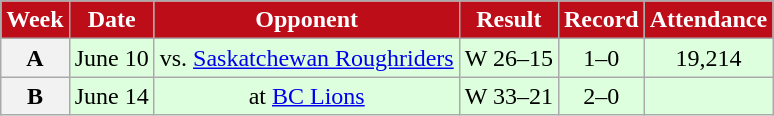<table class="wikitable sortable">
<tr>
<th style="background:#bd0d18;color:#FFFFFF;">Week</th>
<th style="background:#bd0d18;color:#FFFFFF;">Date</th>
<th style="background:#bd0d18;color:#FFFFFF;">Opponent</th>
<th style="background:#bd0d18;color:#FFFFFF;">Result</th>
<th style="background:#bd0d18;color:#FFFFFF;">Record</th>
<th style="background:#bd0d18;color:#FFFFFF;">Attendance</th>
</tr>
<tr align="center" bgcolor="#ddffdd">
<th>A</th>
<td>June 10</td>
<td>vs. <a href='#'>Saskatchewan Roughriders</a></td>
<td>W 26–15</td>
<td>1–0</td>
<td>19,214</td>
</tr>
<tr align="center" bgcolor="#ddffdd">
<th>B</th>
<td>June 14</td>
<td>at <a href='#'>BC Lions</a></td>
<td>W 33–21</td>
<td>2–0</td>
<td></td>
</tr>
</table>
